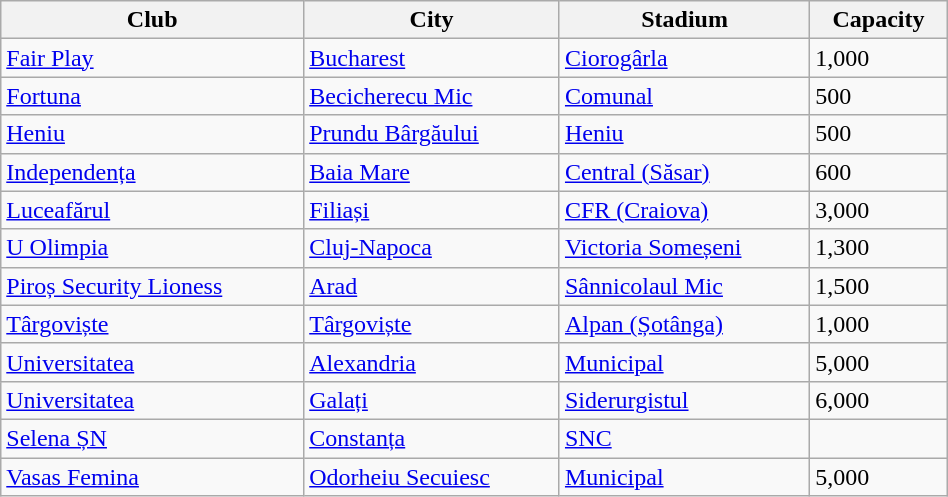<table class="wikitable sortable" width="50%">
<tr>
<th>Club</th>
<th>City</th>
<th>Stadium</th>
<th data-sort-type="number">Capacity</th>
</tr>
<tr>
<td><a href='#'>Fair Play</a></td>
<td><a href='#'>Bucharest</a></td>
<td><a href='#'>Ciorogârla</a></td>
<td>1,000</td>
</tr>
<tr>
<td><a href='#'>Fortuna</a></td>
<td><a href='#'>Becicherecu Mic</a></td>
<td><a href='#'>Comunal</a></td>
<td>500</td>
</tr>
<tr>
<td><a href='#'>Heniu</a></td>
<td><a href='#'>Prundu Bârgăului</a></td>
<td><a href='#'>Heniu</a></td>
<td>500</td>
</tr>
<tr>
<td><a href='#'>Independența</a></td>
<td><a href='#'>Baia Mare</a></td>
<td><a href='#'>Central (Săsar)</a></td>
<td>600</td>
</tr>
<tr>
<td><a href='#'>Luceafărul</a></td>
<td><a href='#'>Filiași</a></td>
<td><a href='#'>CFR (Craiova)</a></td>
<td>3,000</td>
</tr>
<tr>
<td><a href='#'>U Olimpia</a></td>
<td><a href='#'>Cluj-Napoca</a></td>
<td><a href='#'>Victoria Someșeni</a></td>
<td>1,300</td>
</tr>
<tr>
<td><a href='#'>Piroș Security Lioness</a></td>
<td><a href='#'>Arad</a></td>
<td><a href='#'>Sânnicolaul Mic</a></td>
<td>1,500</td>
</tr>
<tr>
<td><a href='#'>Târgoviște</a></td>
<td><a href='#'>Târgoviște</a></td>
<td><a href='#'>Alpan (Șotânga)</a></td>
<td>1,000</td>
</tr>
<tr>
<td><a href='#'>Universitatea</a></td>
<td><a href='#'>Alexandria</a></td>
<td><a href='#'>Municipal</a></td>
<td>5,000</td>
</tr>
<tr>
<td><a href='#'>Universitatea</a></td>
<td><a href='#'>Galați</a></td>
<td><a href='#'>Siderurgistul</a></td>
<td>6,000</td>
</tr>
<tr>
<td><a href='#'>Selena ȘN</a></td>
<td><a href='#'>Constanța</a></td>
<td><a href='#'>SNC</a></td>
<td></td>
</tr>
<tr>
<td><a href='#'>Vasas Femina</a></td>
<td><a href='#'>Odorheiu Secuiesc</a></td>
<td><a href='#'>Municipal</a></td>
<td>5,000</td>
</tr>
</table>
